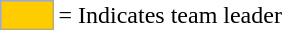<table>
<tr>
<td style="background:#fc0; border:1px solid #aaa; width:2em;"></td>
<td>= Indicates team leader</td>
</tr>
</table>
